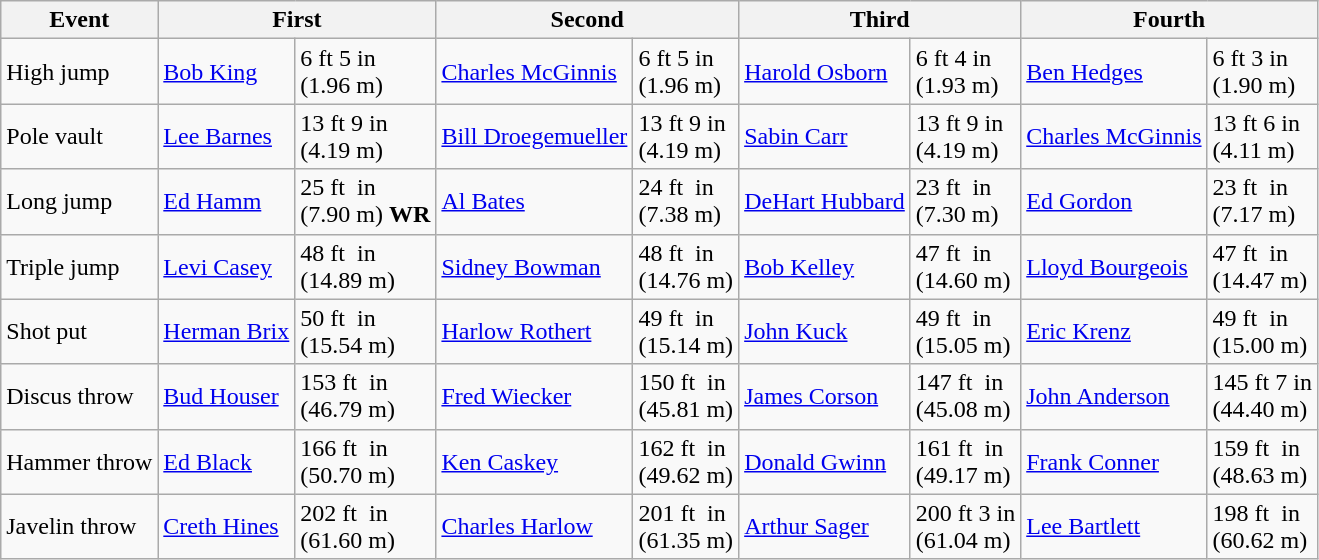<table class="wikitable plainrowheaders" border="1">
<tr style="text-align: center">
<th style="background: #f2f2f2">Event</th>
<th colspan="2" style="background: #f2f2f2">First</th>
<th colspan="2" style="background: #f2f2f2">Second</th>
<th colspan="2" style="background: #f2f2f2">Third</th>
<th colspan="2" style="background: #f2f2f2">Fourth</th>
</tr>
<tr>
<td>High jump</td>
<td><a href='#'>Bob King</a></td>
<td>6 ft 5 in<br>(1.96 m)</td>
<td><a href='#'>Charles McGinnis</a></td>
<td>6 ft 5 in<br>(1.96 m)</td>
<td><a href='#'>Harold Osborn</a></td>
<td>6 ft 4 in<br>(1.93 m)</td>
<td><a href='#'>Ben Hedges</a></td>
<td>6 ft 3 in<br>(1.90 m)</td>
</tr>
<tr>
<td>Pole vault</td>
<td><a href='#'>Lee Barnes</a></td>
<td>13 ft 9 in<br>(4.19 m)</td>
<td><a href='#'>Bill Droegemueller</a></td>
<td>13 ft 9 in<br>(4.19 m)</td>
<td><a href='#'>Sabin Carr</a></td>
<td>13 ft 9 in<br>(4.19 m)</td>
<td><a href='#'>Charles McGinnis</a></td>
<td>13 ft 6 in<br>(4.11 m)</td>
</tr>
<tr>
<td>Long jump</td>
<td><a href='#'>Ed Hamm</a></td>
<td>25 ft  in<br>(7.90 m) <strong>WR</strong></td>
<td><a href='#'>Al Bates</a></td>
<td>24 ft  in<br>(7.38 m)</td>
<td><a href='#'>DeHart Hubbard</a></td>
<td>23 ft  in<br>(7.30 m)</td>
<td><a href='#'>Ed Gordon</a></td>
<td>23 ft  in<br>(7.17 m)</td>
</tr>
<tr>
<td>Triple jump</td>
<td><a href='#'>Levi Casey</a></td>
<td>48 ft  in<br>(14.89 m)</td>
<td><a href='#'>Sidney Bowman</a></td>
<td>48 ft  in<br>(14.76 m)</td>
<td><a href='#'>Bob Kelley</a></td>
<td>47 ft  in<br>(14.60 m)</td>
<td><a href='#'>Lloyd Bourgeois</a></td>
<td>47 ft  in<br>(14.47 m)</td>
</tr>
<tr>
<td>Shot put</td>
<td><a href='#'>Herman Brix</a></td>
<td>50 ft  in<br>(15.54 m)</td>
<td><a href='#'>Harlow Rothert</a></td>
<td>49 ft  in<br>(15.14 m)</td>
<td><a href='#'>John Kuck</a></td>
<td>49 ft  in<br>(15.05 m)</td>
<td><a href='#'>Eric Krenz</a></td>
<td>49 ft  in<br>(15.00 m)</td>
</tr>
<tr>
<td>Discus throw</td>
<td><a href='#'>Bud Houser</a></td>
<td>153 ft  in<br>(46.79 m)</td>
<td><a href='#'>Fred Wiecker</a></td>
<td>150 ft  in<br>(45.81 m)</td>
<td><a href='#'>James Corson</a></td>
<td>147 ft  in<br>(45.08 m)</td>
<td><a href='#'>John Anderson</a></td>
<td>145 ft 7 in<br>(44.40 m)</td>
</tr>
<tr>
<td>Hammer throw</td>
<td><a href='#'>Ed Black</a></td>
<td>166 ft  in<br>(50.70 m)</td>
<td><a href='#'>Ken Caskey</a></td>
<td>162 ft  in<br>(49.62 m)</td>
<td><a href='#'>Donald Gwinn</a></td>
<td>161 ft  in<br>(49.17 m)</td>
<td><a href='#'>Frank Conner</a></td>
<td>159 ft  in<br>(48.63 m)</td>
</tr>
<tr>
<td>Javelin throw</td>
<td><a href='#'>Creth Hines</a></td>
<td>202 ft  in<br>(61.60 m)</td>
<td><a href='#'>Charles Harlow</a></td>
<td>201 ft  in<br>(61.35 m)</td>
<td><a href='#'>Arthur Sager</a></td>
<td>200 ft 3 in<br>(61.04 m)</td>
<td><a href='#'>Lee Bartlett</a></td>
<td>198 ft  in<br>(60.62 m)</td>
</tr>
</table>
